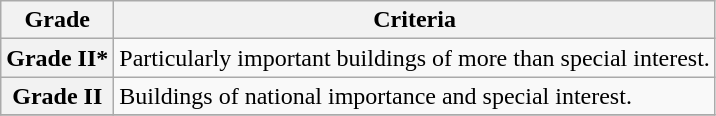<table class="wikitable" border="1">
<tr>
<th>Grade</th>
<th>Criteria</th>
</tr>
<tr>
<th>Grade II*</th>
<td>Particularly important buildings of more than special interest.</td>
</tr>
<tr>
<th>Grade II</th>
<td>Buildings of national importance and special interest.</td>
</tr>
<tr>
</tr>
</table>
